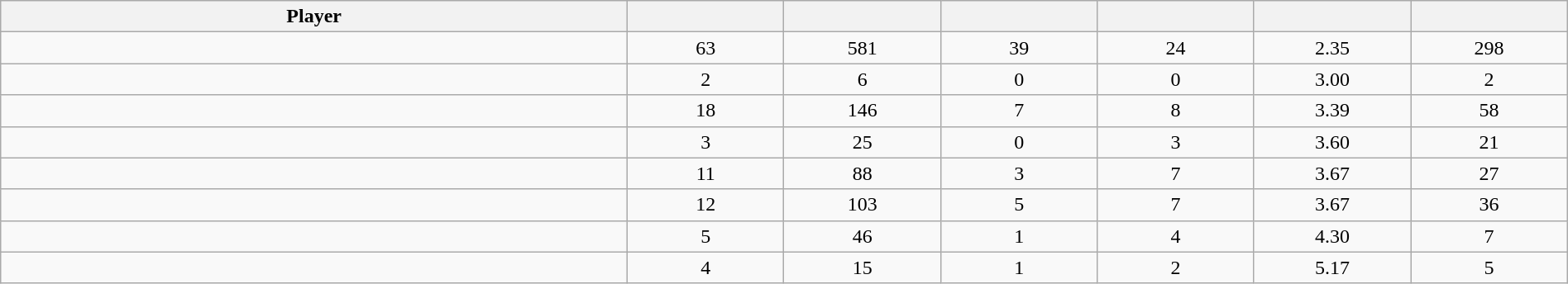<table class="wikitable sortable" style="text-align:center;" width="100%">
<tr>
<th width="40%">Player</th>
<th width="10%"></th>
<th width="10%"></th>
<th width="10%"></th>
<th width="10%"></th>
<th width="10%"></th>
<th width="10%"></th>
</tr>
<tr>
<td></td>
<td>63</td>
<td>581</td>
<td>39</td>
<td>24</td>
<td>2.35</td>
<td>298</td>
</tr>
<tr>
<td></td>
<td>2</td>
<td>6</td>
<td>0</td>
<td>0</td>
<td>3.00</td>
<td>2</td>
</tr>
<tr>
<td></td>
<td>18</td>
<td>146</td>
<td>7</td>
<td>8</td>
<td>3.39</td>
<td>58</td>
</tr>
<tr>
<td></td>
<td>3</td>
<td>25</td>
<td>0</td>
<td>3</td>
<td>3.60</td>
<td>21</td>
</tr>
<tr>
<td></td>
<td>11</td>
<td>88</td>
<td>3</td>
<td>7</td>
<td>3.67</td>
<td>27</td>
</tr>
<tr>
<td></td>
<td>12</td>
<td>103</td>
<td>5</td>
<td>7</td>
<td>3.67</td>
<td>36</td>
</tr>
<tr>
<td></td>
<td>5</td>
<td>46</td>
<td>1</td>
<td>4</td>
<td>4.30</td>
<td>7</td>
</tr>
<tr>
<td></td>
<td>4</td>
<td>15</td>
<td>1</td>
<td>2</td>
<td>5.17</td>
<td>5</td>
</tr>
</table>
